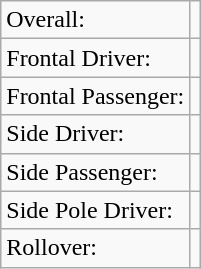<table class="wikitable">
<tr>
<td>Overall:</td>
<td></td>
</tr>
<tr>
<td>Frontal Driver:</td>
<td></td>
</tr>
<tr>
<td>Frontal Passenger:</td>
<td></td>
</tr>
<tr>
<td>Side Driver:</td>
<td></td>
</tr>
<tr>
<td>Side Passenger:</td>
<td></td>
</tr>
<tr>
<td>Side Pole Driver:</td>
<td></td>
</tr>
<tr>
<td>Rollover:</td>
<td></td>
</tr>
</table>
